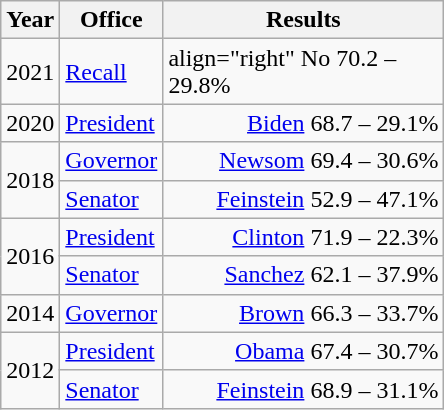<table class=wikitable>
<tr>
<th width="30">Year</th>
<th width="60">Office</th>
<th width="180">Results</th>
</tr>
<tr>
<td>2021</td>
<td><a href='#'>Recall</a></td>
<td>align="right"  No 70.2 – 29.8%</td>
</tr>
<tr>
<td rowspan="1">2020</td>
<td><a href='#'>President</a></td>
<td align="right" ><a href='#'>Biden</a> 68.7 – 29.1%</td>
</tr>
<tr>
<td rowspan="2">2018</td>
<td><a href='#'>Governor</a></td>
<td align="right" ><a href='#'>Newsom</a> 69.4 – 30.6%</td>
</tr>
<tr>
<td><a href='#'>Senator</a></td>
<td align="right" ><a href='#'>Feinstein</a> 52.9 – 47.1%</td>
</tr>
<tr>
<td rowspan="2">2016</td>
<td><a href='#'>President</a></td>
<td align="right" ><a href='#'>Clinton</a> 71.9 – 22.3%</td>
</tr>
<tr>
<td><a href='#'>Senator</a></td>
<td align="right" ><a href='#'>Sanchez</a> 62.1 – 37.9%</td>
</tr>
<tr>
<td>2014</td>
<td><a href='#'>Governor</a></td>
<td align="right" ><a href='#'>Brown</a> 66.3 – 33.7%</td>
</tr>
<tr>
<td rowspan="2">2012</td>
<td><a href='#'>President</a></td>
<td align="right" ><a href='#'>Obama</a> 67.4 – 30.7%</td>
</tr>
<tr>
<td><a href='#'>Senator</a></td>
<td align="right" ><a href='#'>Feinstein</a> 68.9 – 31.1%</td>
</tr>
</table>
